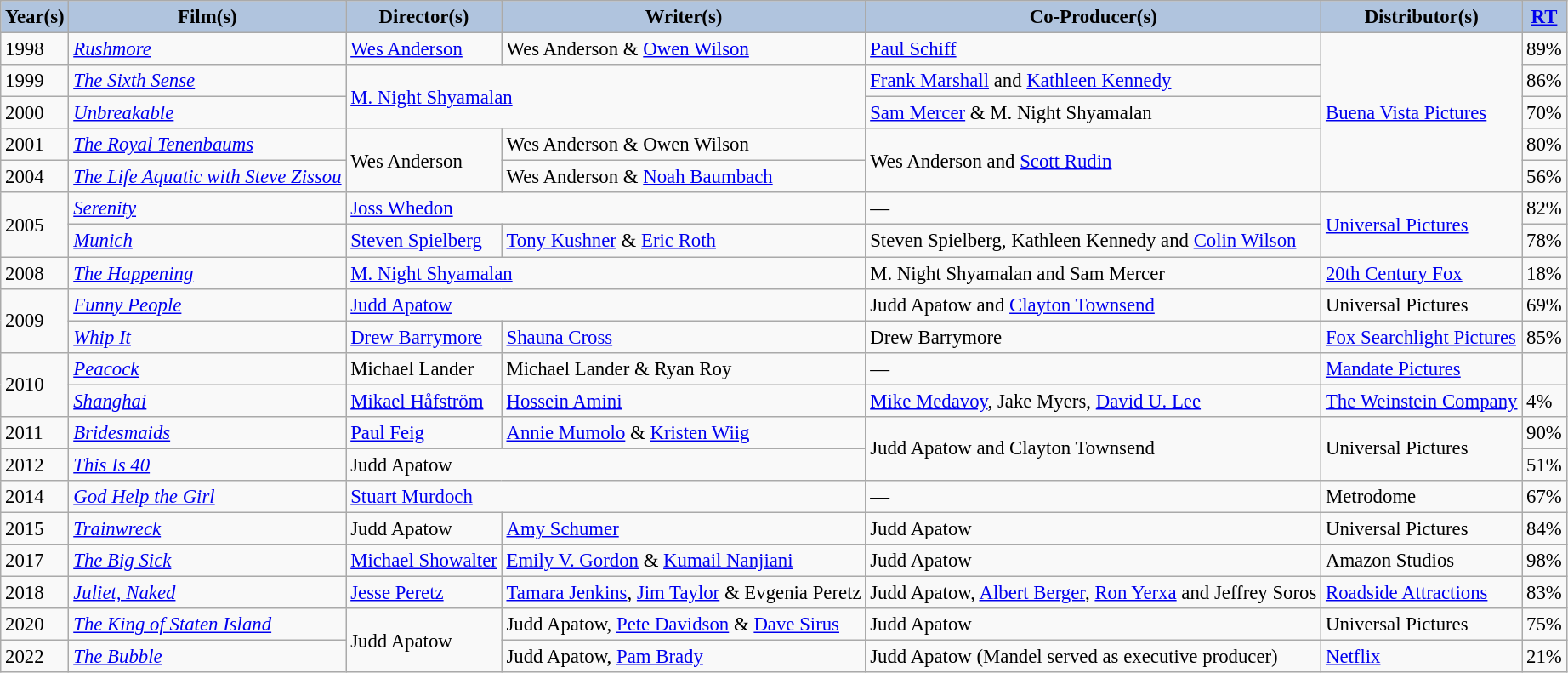<table class="wikitable" style="font-size:95%;">
<tr>
<th style="background:#B0C4DE;">Year(s)</th>
<th style="background:#B0C4DE;">Film(s)</th>
<th style="background:#B0C4DE;">Director(s)</th>
<th style="background:#B0C4DE;">Writer(s)</th>
<th style="background:#B0C4DE;">Co-Producer(s)</th>
<th style="background:#B0C4DE;">Distributor(s)</th>
<th style="background:#B0C4DE;"><a href='#'>RT</a></th>
</tr>
<tr>
<td>1998</td>
<td><em><a href='#'>Rushmore</a></em></td>
<td><a href='#'>Wes Anderson</a></td>
<td>Wes Anderson & <a href='#'>Owen Wilson</a></td>
<td><a href='#'>Paul Schiff</a></td>
<td rowspan=5><a href='#'>Buena Vista Pictures</a></td>
<td>89%</td>
</tr>
<tr>
<td>1999</td>
<td><em><a href='#'>The Sixth Sense</a></em></td>
<td rowspan=2 colspan=2><a href='#'>M. Night Shyamalan</a></td>
<td><a href='#'>Frank Marshall</a> and <a href='#'>Kathleen Kennedy</a></td>
<td>86%</td>
</tr>
<tr>
<td>2000</td>
<td><em><a href='#'>Unbreakable</a></em></td>
<td><a href='#'>Sam Mercer</a> & M. Night Shyamalan</td>
<td>70%</td>
</tr>
<tr>
<td>2001</td>
<td><em><a href='#'>The Royal Tenenbaums</a></em></td>
<td rowspan=2>Wes Anderson</td>
<td>Wes Anderson & Owen Wilson</td>
<td rowspan=2>Wes Anderson and <a href='#'>Scott Rudin</a></td>
<td>80%</td>
</tr>
<tr>
<td>2004</td>
<td><em><a href='#'>The Life Aquatic with Steve Zissou</a></em></td>
<td>Wes Anderson & <a href='#'>Noah Baumbach</a></td>
<td>56%</td>
</tr>
<tr>
<td rowspan=2>2005</td>
<td><em><a href='#'>Serenity</a></em></td>
<td colspan=2><a href='#'>Joss Whedon</a></td>
<td>—</td>
<td rowspan=2><a href='#'>Universal Pictures</a></td>
<td>82% </td>
</tr>
<tr>
<td><em><a href='#'>Munich</a></em></td>
<td><a href='#'>Steven Spielberg</a></td>
<td><a href='#'>Tony Kushner</a> & <a href='#'>Eric Roth</a></td>
<td>Steven Spielberg, Kathleen Kennedy and <a href='#'>Colin Wilson</a></td>
<td>78%</td>
</tr>
<tr>
<td>2008</td>
<td><em><a href='#'>The Happening</a></em></td>
<td colspan=2><a href='#'>M. Night Shyamalan</a></td>
<td>M. Night Shyamalan and Sam Mercer</td>
<td><a href='#'>20th Century Fox</a></td>
<td>18%</td>
</tr>
<tr>
<td rowspan=2>2009</td>
<td><em><a href='#'>Funny People</a></em></td>
<td colspan=2><a href='#'>Judd Apatow</a></td>
<td>Judd Apatow and <a href='#'>Clayton Townsend</a></td>
<td>Universal Pictures</td>
<td>69%</td>
</tr>
<tr>
<td><em><a href='#'>Whip It</a></em></td>
<td><a href='#'>Drew Barrymore</a></td>
<td><a href='#'>Shauna Cross</a></td>
<td>Drew Barrymore</td>
<td><a href='#'>Fox Searchlight Pictures</a></td>
<td>85%</td>
</tr>
<tr>
<td rowspan=2>2010</td>
<td><em><a href='#'>Peacock</a></em></td>
<td>Michael Lander</td>
<td>Michael Lander & Ryan Roy</td>
<td>—</td>
<td><a href='#'>Mandate Pictures</a></td>
<td></td>
</tr>
<tr>
<td><em><a href='#'>Shanghai</a></em></td>
<td><a href='#'>Mikael Håfström</a></td>
<td><a href='#'>Hossein Amini</a></td>
<td><a href='#'>Mike Medavoy</a>, Jake Myers, <a href='#'>David U. Lee</a></td>
<td><a href='#'>The Weinstein Company</a></td>
<td>4%</td>
</tr>
<tr>
<td>2011</td>
<td><em><a href='#'>Bridesmaids</a></em></td>
<td><a href='#'>Paul Feig</a></td>
<td><a href='#'>Annie Mumolo</a> & <a href='#'>Kristen Wiig</a></td>
<td rowspan=2>Judd Apatow and Clayton Townsend</td>
<td rowspan=2>Universal Pictures</td>
<td>90%</td>
</tr>
<tr>
<td>2012</td>
<td><em><a href='#'>This Is 40</a></em></td>
<td colspan=2>Judd Apatow</td>
<td>51%</td>
</tr>
<tr>
<td>2014</td>
<td><em><a href='#'>God Help the Girl</a></em></td>
<td colspan=2><a href='#'>Stuart Murdoch</a></td>
<td>—</td>
<td>Metrodome</td>
<td>67%</td>
</tr>
<tr>
<td>2015</td>
<td><em><a href='#'>Trainwreck</a></em></td>
<td>Judd Apatow</td>
<td><a href='#'>Amy Schumer</a></td>
<td>Judd Apatow</td>
<td>Universal Pictures</td>
<td>84%</td>
</tr>
<tr>
<td>2017</td>
<td><em><a href='#'>The Big Sick</a></em></td>
<td><a href='#'>Michael Showalter</a></td>
<td><a href='#'>Emily V. Gordon</a> & <a href='#'>Kumail Nanjiani</a></td>
<td>Judd Apatow</td>
<td>Amazon Studios</td>
<td>98%</td>
</tr>
<tr>
<td>2018</td>
<td><em><a href='#'>Juliet, Naked</a></em></td>
<td><a href='#'>Jesse Peretz</a></td>
<td><a href='#'>Tamara Jenkins</a>, <a href='#'>Jim Taylor</a> & Evgenia Peretz</td>
<td>Judd Apatow, <a href='#'>Albert Berger</a>, <a href='#'>Ron Yerxa</a> and Jeffrey Soros</td>
<td><a href='#'>Roadside Attractions</a></td>
<td>83%</td>
</tr>
<tr>
<td>2020</td>
<td><em><a href='#'>The King of Staten Island</a></em></td>
<td rowspan=2>Judd Apatow</td>
<td>Judd Apatow, <a href='#'>Pete Davidson</a> & <a href='#'>Dave Sirus</a></td>
<td>Judd Apatow</td>
<td>Universal Pictures</td>
<td>75%</td>
</tr>
<tr>
<td>2022</td>
<td><em><a href='#'> The Bubble</a></em></td>
<td>Judd Apatow, <a href='#'>Pam Brady</a></td>
<td>Judd Apatow (Mandel served as executive producer)</td>
<td><a href='#'>Netflix</a></td>
<td>21%</td>
</tr>
</table>
